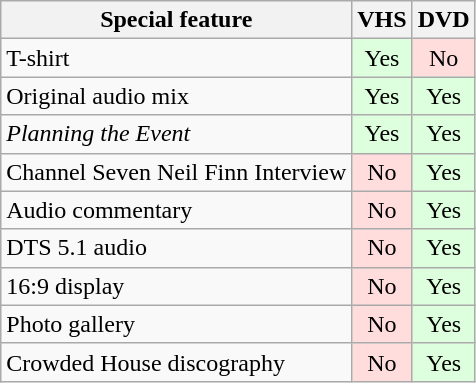<table class="wikitable">
<tr>
<th>Special feature</th>
<th>VHS</th>
<th>DVD</th>
</tr>
<tr>
<td>T-shirt</td>
<td style="background: #ddffdd" align=center>Yes</td>
<td style="background: #ffdddd" align=center>No</td>
</tr>
<tr>
<td>Original audio mix</td>
<td style="background: #ddffdd" align=center>Yes</td>
<td style="background: #ddffdd" align=center>Yes</td>
</tr>
<tr>
<td><em>Planning the Event</em></td>
<td style="background: #ddffdd" align=center>Yes</td>
<td style="background: #ddffdd" align=center>Yes</td>
</tr>
<tr>
<td>Channel Seven Neil Finn Interview</td>
<td style="background: #ffdddd" align=center>No</td>
<td style="background: #ddffdd" align=center>Yes</td>
</tr>
<tr>
<td>Audio commentary</td>
<td style="background: #ffdddd" align=center>No</td>
<td style="background: #ddffdd" align=center>Yes</td>
</tr>
<tr>
<td>DTS 5.1 audio</td>
<td style="background: #ffdddd" align=center>No</td>
<td style="background: #ddffdd" align=center>Yes</td>
</tr>
<tr>
<td>16:9 display</td>
<td style="background: #ffdddd" align=center>No</td>
<td style="background: #ddffdd" align=center>Yes</td>
</tr>
<tr>
<td>Photo gallery</td>
<td style="background: #ffdddd" align=center>No</td>
<td style="background: #ddffdd" align=center>Yes</td>
</tr>
<tr>
<td>Crowded House discography</td>
<td style="background: #ffdddd" align=center>No</td>
<td style="background: #ddffdd" align=center>Yes</td>
</tr>
</table>
